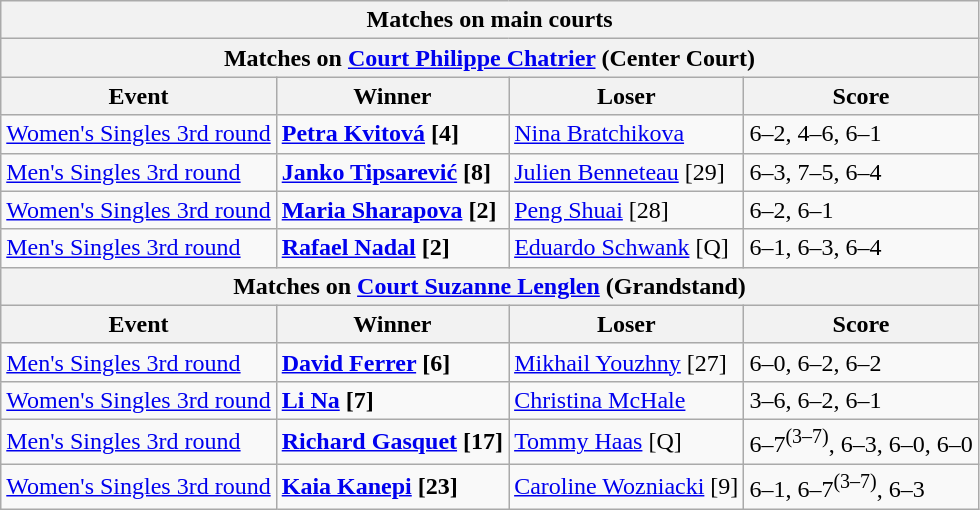<table class="wikitable">
<tr>
<th colspan=5 style=white-space:nowrap>Matches on main courts</th>
</tr>
<tr>
<th colspan=5>Matches on <a href='#'>Court Philippe Chatrier</a> (Center Court)</th>
</tr>
<tr>
<th>Event</th>
<th>Winner</th>
<th>Loser</th>
<th>Score</th>
</tr>
<tr>
<td><a href='#'>Women's Singles 3rd round</a></td>
<td> <strong><a href='#'>Petra Kvitová</a> [4]</strong></td>
<td> <a href='#'>Nina Bratchikova</a></td>
<td>6–2, 4–6, 6–1</td>
</tr>
<tr>
<td><a href='#'>Men's Singles 3rd round</a></td>
<td> <strong><a href='#'>Janko Tipsarević</a> [8]</strong></td>
<td> <a href='#'>Julien Benneteau</a> [29]</td>
<td>6–3, 7–5, 6–4</td>
</tr>
<tr>
<td><a href='#'>Women's Singles 3rd round</a></td>
<td> <strong><a href='#'>Maria Sharapova</a> [2]</strong></td>
<td> <a href='#'>Peng Shuai</a> [28]</td>
<td>6–2, 6–1</td>
</tr>
<tr>
<td><a href='#'>Men's Singles 3rd round</a></td>
<td> <strong><a href='#'>Rafael Nadal</a> [2]</strong></td>
<td> <a href='#'>Eduardo Schwank</a> [Q]</td>
<td>6–1, 6–3, 6–4</td>
</tr>
<tr>
<th colspan=4>Matches on <a href='#'>Court Suzanne Lenglen</a> (Grandstand)</th>
</tr>
<tr>
<th>Event</th>
<th>Winner</th>
<th>Loser</th>
<th>Score</th>
</tr>
<tr>
<td><a href='#'>Men's Singles 3rd round</a></td>
<td> <strong><a href='#'>David Ferrer</a> [6]</strong></td>
<td> <a href='#'>Mikhail Youzhny</a> [27]</td>
<td>6–0, 6–2, 6–2</td>
</tr>
<tr>
<td><a href='#'>Women's Singles 3rd round</a></td>
<td> <strong><a href='#'>Li Na</a> [7]</strong></td>
<td> <a href='#'>Christina McHale</a></td>
<td>3–6, 6–2, 6–1</td>
</tr>
<tr>
<td><a href='#'>Men's Singles 3rd round</a></td>
<td> <strong><a href='#'>Richard Gasquet</a> [17]</strong></td>
<td> <a href='#'>Tommy Haas</a> [Q]</td>
<td>6–7<sup>(3–7)</sup>, 6–3, 6–0, 6–0</td>
</tr>
<tr>
<td><a href='#'>Women's Singles 3rd round</a></td>
<td> <strong><a href='#'>Kaia Kanepi</a> [23]</strong></td>
<td> <a href='#'>Caroline Wozniacki</a> [9]</td>
<td>6–1, 6–7<sup>(3–7)</sup>, 6–3</td>
</tr>
</table>
